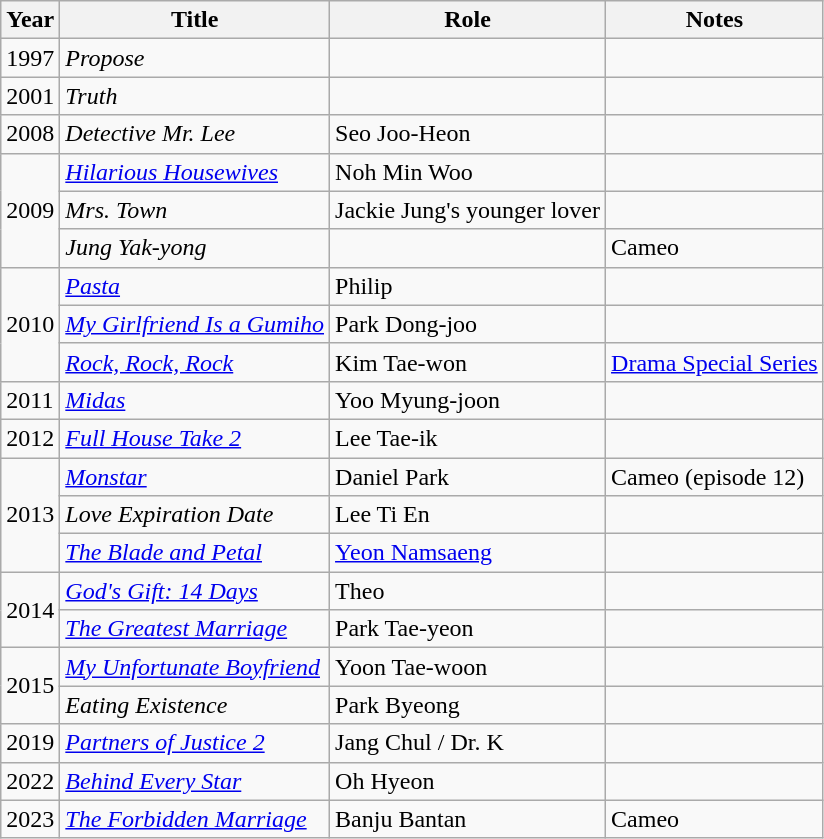<table class="wikitable">
<tr>
<th>Year</th>
<th>Title</th>
<th>Role</th>
<th>Notes</th>
</tr>
<tr>
<td>1997</td>
<td><em>Propose</em></td>
<td></td>
<td></td>
</tr>
<tr>
<td>2001</td>
<td><em>Truth</em></td>
<td></td>
<td></td>
</tr>
<tr>
<td>2008</td>
<td><em>Detective Mr. Lee</em></td>
<td>Seo Joo-Heon</td>
<td></td>
</tr>
<tr>
<td rowspan=3>2009</td>
<td><em><a href='#'>Hilarious Housewives</a></em></td>
<td>Noh Min Woo</td>
<td></td>
</tr>
<tr>
<td><em>Mrs. Town</em></td>
<td>Jackie Jung's younger lover</td>
<td></td>
</tr>
<tr>
<td><em>Jung Yak-yong</em></td>
<td></td>
<td>Cameo</td>
</tr>
<tr>
<td rowspan=3>2010</td>
<td><em><a href='#'>Pasta</a></em></td>
<td>Philip</td>
<td></td>
</tr>
<tr>
<td><em><a href='#'>My Girlfriend Is a Gumiho</a></em></td>
<td>Park Dong-joo</td>
<td></td>
</tr>
<tr>
<td><em><a href='#'>Rock, Rock, Rock</a></em></td>
<td>Kim Tae-won</td>
<td><a href='#'>Drama Special Series</a></td>
</tr>
<tr>
<td>2011</td>
<td><em><a href='#'>Midas</a></em></td>
<td>Yoo Myung-joon</td>
<td></td>
</tr>
<tr>
<td>2012</td>
<td><em><a href='#'>Full House Take 2</a></em></td>
<td>Lee Tae-ik</td>
<td></td>
</tr>
<tr>
<td rowspan=3>2013</td>
<td><em><a href='#'>Monstar</a></em></td>
<td>Daniel Park</td>
<td>Cameo (episode 12)</td>
</tr>
<tr>
<td><em>Love Expiration Date</em></td>
<td>Lee Ti En</td>
<td></td>
</tr>
<tr>
<td><em><a href='#'>The Blade and Petal</a></em></td>
<td><a href='#'>Yeon Namsaeng</a></td>
<td></td>
</tr>
<tr>
<td rowspan=2>2014</td>
<td><em><a href='#'>God's Gift: 14 Days</a></em></td>
<td>Theo</td>
<td></td>
</tr>
<tr>
<td><em><a href='#'>The Greatest Marriage</a></em></td>
<td>Park Tae-yeon</td>
<td></td>
</tr>
<tr>
<td rowspan=2>2015</td>
<td><em><a href='#'>My Unfortunate Boyfriend</a></em></td>
<td>Yoon Tae-woon</td>
<td></td>
</tr>
<tr>
<td><em>Eating Existence</em></td>
<td>Park Byeong</td>
<td></td>
</tr>
<tr>
<td>2019</td>
<td><em><a href='#'>Partners of Justice 2</a></em></td>
<td>Jang Chul / Dr. K</td>
<td></td>
</tr>
<tr>
<td>2022</td>
<td><em><a href='#'>Behind Every Star</a></em></td>
<td>Oh Hyeon</td>
<td></td>
</tr>
<tr>
<td>2023</td>
<td><em><a href='#'>The Forbidden Marriage</a></em></td>
<td>Banju Bantan</td>
<td>Cameo</td>
</tr>
</table>
